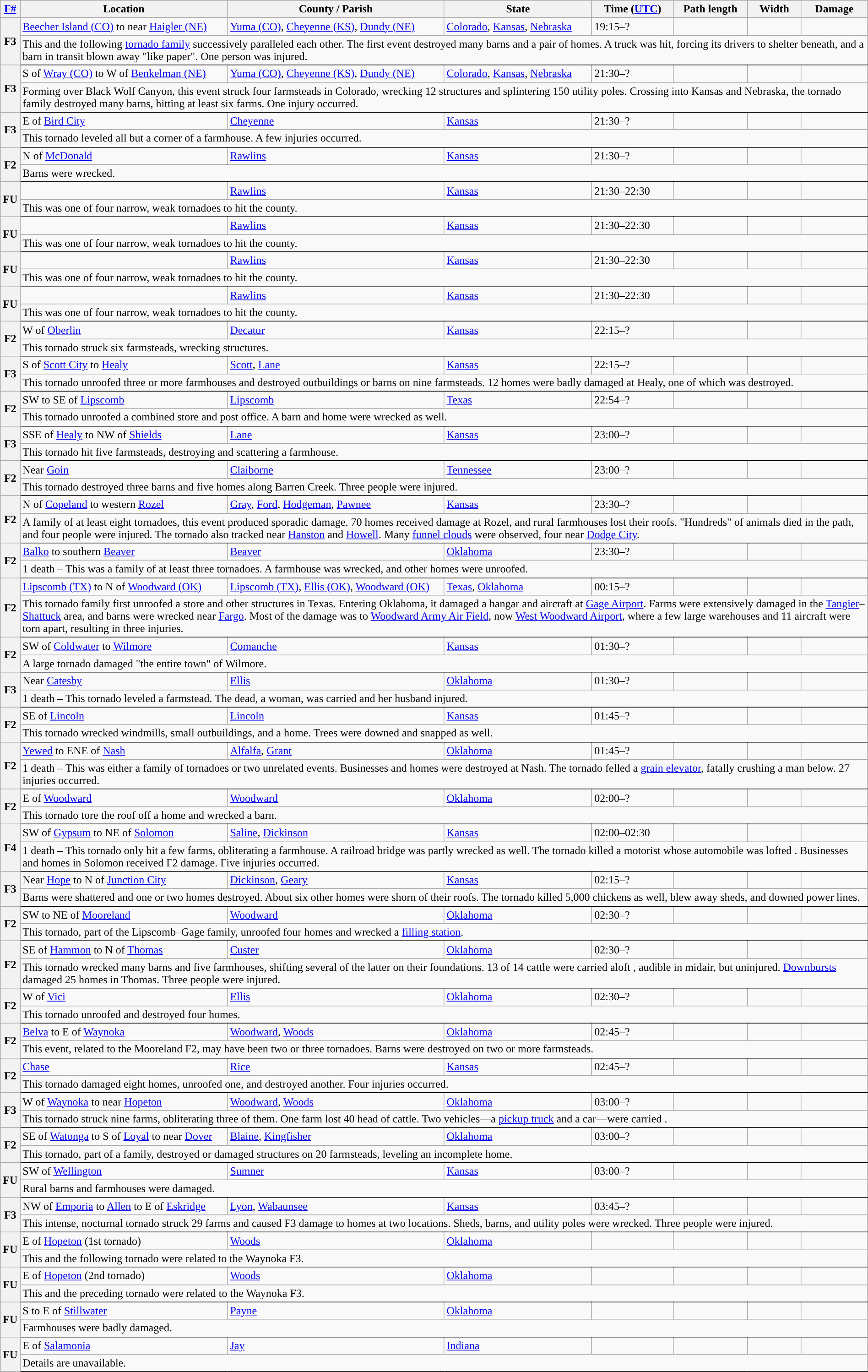<table class="wikitable sortable" style="width:100%;">
<tr>
<th scope="col"  style="width:2%; text-align:center;"><a href='#'>F#</a></th>
<th scope="col" text-align:center;" class="unsortable">Location</th>
<th scope="col" text-align:center;" class="unsortable">County / Parish</th>
<th scope="col" text-align:center;">State</th>
<th scope="col" text-align:center;">Time (<a href='#'>UTC</a>)</th>
<th scope="col" text-align:center;">Path length</th>
<th scope="col" text-align:center;">Width</th>
<th scope="col" text-align:center;">Damage</th>
</tr>
<tr>
<th scope="row" rowspan="2" style="background-color:#">F3</th>
<td><a href='#'>Beecher Island (CO)</a> to near <a href='#'>Haigler (NE)</a></td>
<td><a href='#'>Yuma (CO)</a>, <a href='#'>Cheyenne (KS)</a>, <a href='#'>Dundy (NE)</a></td>
<td><a href='#'>Colorado</a>, <a href='#'>Kansas</a>, <a href='#'>Nebraska</a></td>
<td>19:15–?</td>
<td></td>
<td></td>
<td></td>
</tr>
<tr class="expand-child">
<td colspan="9" style=" border-bottom: 1px solid black;">This and the following <a href='#'>tornado family</a> successively paralleled each other. The first event destroyed many barns and a pair of homes. A truck was hit, forcing its drivers to shelter beneath, and a barn in transit blown away "like paper". One person was injured.</td>
</tr>
<tr>
<th scope="row" rowspan="2" style="background-color:#">F3</th>
<td>S of <a href='#'>Wray (CO)</a> to W of <a href='#'>Benkelman (NE)</a></td>
<td><a href='#'>Yuma (CO)</a>, <a href='#'>Cheyenne (KS)</a>, <a href='#'>Dundy (NE)</a></td>
<td><a href='#'>Colorado</a>, <a href='#'>Kansas</a>, <a href='#'>Nebraska</a></td>
<td>21:30–?</td>
<td></td>
<td></td>
<td></td>
</tr>
<tr class="expand-child">
<td colspan="9" style=" border-bottom: 1px solid black;">Forming over Black Wolf Canyon, this event struck four farmsteads in Colorado, wrecking 12 structures and splintering 150 utility poles. Crossing into Kansas and Nebraska, the tornado family destroyed many barns, hitting at least six farms. One injury occurred.</td>
</tr>
<tr>
<th scope="row" rowspan="2" style="background-color:#">F3</th>
<td>E of <a href='#'>Bird City</a></td>
<td><a href='#'>Cheyenne</a></td>
<td><a href='#'>Kansas</a></td>
<td>21:30–?</td>
<td></td>
<td></td>
<td></td>
</tr>
<tr class="expand-child">
<td colspan="9" style=" border-bottom: 1px solid black;">This tornado leveled all but a corner of a farmhouse. A few injuries occurred.</td>
</tr>
<tr>
<th scope="row" rowspan="2" style="background-color:#">F2</th>
<td>N of <a href='#'>McDonald</a></td>
<td><a href='#'>Rawlins</a></td>
<td><a href='#'>Kansas</a></td>
<td>21:30–?</td>
<td></td>
<td></td>
<td></td>
</tr>
<tr class="expand-child">
<td colspan="9" style=" border-bottom: 1px solid black;">Barns were wrecked.</td>
</tr>
<tr>
<th scope="row" rowspan="2" style="background-color:#">FU</th>
<td></td>
<td><a href='#'>Rawlins</a></td>
<td><a href='#'>Kansas</a></td>
<td>21:30–22:30</td>
<td></td>
<td></td>
<td></td>
</tr>
<tr class="expand-child">
<td colspan="9" style=" border-bottom: 1px solid black;">This was one of four narrow, weak tornadoes to hit the county.</td>
</tr>
<tr>
<th scope="row" rowspan="2" style="background-color:#">FU</th>
<td></td>
<td><a href='#'>Rawlins</a></td>
<td><a href='#'>Kansas</a></td>
<td>21:30–22:30</td>
<td></td>
<td></td>
<td></td>
</tr>
<tr class="expand-child">
<td colspan="9" style=" border-bottom: 1px solid black;">This was one of four narrow, weak tornadoes to hit the county.</td>
</tr>
<tr>
<th scope="row" rowspan="2" style="background-color:#">FU</th>
<td></td>
<td><a href='#'>Rawlins</a></td>
<td><a href='#'>Kansas</a></td>
<td>21:30–22:30</td>
<td></td>
<td></td>
<td></td>
</tr>
<tr class="expand-child">
<td colspan="9" style=" border-bottom: 1px solid black;">This was one of four narrow, weak tornadoes to hit the county.</td>
</tr>
<tr>
<th scope="row" rowspan="2" style="background-color:#">FU</th>
<td></td>
<td><a href='#'>Rawlins</a></td>
<td><a href='#'>Kansas</a></td>
<td>21:30–22:30</td>
<td></td>
<td></td>
<td></td>
</tr>
<tr class="expand-child">
<td colspan="9" style=" border-bottom: 1px solid black;">This was one of four narrow, weak tornadoes to hit the county.</td>
</tr>
<tr>
<th scope="row" rowspan="2" style="background-color:#">F2</th>
<td>W of <a href='#'>Oberlin</a></td>
<td><a href='#'>Decatur</a></td>
<td><a href='#'>Kansas</a></td>
<td>22:15–?</td>
<td></td>
<td></td>
<td></td>
</tr>
<tr class="expand-child">
<td colspan="9" style=" border-bottom: 1px solid black;">This tornado struck six farmsteads, wrecking structures.</td>
</tr>
<tr>
<th scope="row" rowspan="2" style="background-color:#">F3</th>
<td>S of <a href='#'>Scott City</a> to <a href='#'>Healy</a></td>
<td><a href='#'>Scott</a>, <a href='#'>Lane</a></td>
<td><a href='#'>Kansas</a></td>
<td>22:15–?</td>
<td></td>
<td></td>
<td></td>
</tr>
<tr class="expand-child">
<td colspan="9" style=" border-bottom: 1px solid black;">This tornado unroofed three or more farmhouses and destroyed outbuildings or barns on nine farmsteads. 12 homes were badly damaged at Healy, one of which was destroyed.</td>
</tr>
<tr>
<th scope="row" rowspan="2" style="background-color:#">F2</th>
<td>SW to SE of <a href='#'>Lipscomb</a></td>
<td><a href='#'>Lipscomb</a></td>
<td><a href='#'>Texas</a></td>
<td>22:54–?</td>
<td></td>
<td></td>
<td></td>
</tr>
<tr class="expand-child">
<td colspan="9" style=" border-bottom: 1px solid black;">This tornado unroofed a combined store and post office. A barn and home were wrecked as well.</td>
</tr>
<tr>
<th scope="row" rowspan="2" style="background-color:#">F3</th>
<td>SSE of <a href='#'>Healy</a> to NW of <a href='#'>Shields</a></td>
<td><a href='#'>Lane</a></td>
<td><a href='#'>Kansas</a></td>
<td>23:00–?</td>
<td></td>
<td></td>
<td></td>
</tr>
<tr class="expand-child">
<td colspan="9" style=" border-bottom: 1px solid black;">This tornado hit five farmsteads, destroying and scattering a farmhouse.</td>
</tr>
<tr>
<th scope="row" rowspan="2" style="background-color:#">F2</th>
<td>Near <a href='#'>Goin</a></td>
<td><a href='#'>Claiborne</a></td>
<td><a href='#'>Tennessee</a></td>
<td>23:00–?</td>
<td></td>
<td></td>
<td></td>
</tr>
<tr class="expand-child">
<td colspan="9" style=" border-bottom: 1px solid black;">This tornado destroyed three barns and five homes along Barren Creek. Three people were injured.</td>
</tr>
<tr>
<th scope="row" rowspan="2" style="background-color:#">F2</th>
<td>N of <a href='#'>Copeland</a> to western <a href='#'>Rozel</a></td>
<td><a href='#'>Gray</a>, <a href='#'>Ford</a>, <a href='#'>Hodgeman</a>, <a href='#'>Pawnee</a></td>
<td><a href='#'>Kansas</a></td>
<td>23:30–?</td>
<td></td>
<td></td>
<td></td>
</tr>
<tr class="expand-child">
<td colspan="9" style=" border-bottom: 1px solid black;">A family of at least eight tornadoes, this event produced sporadic damage. 70 homes received damage at Rozel, and rural farmhouses lost their roofs. "Hundreds" of animals died in the path, and four people were injured. The tornado also tracked near <a href='#'>Hanston</a> and <a href='#'>Howell</a>. Many <a href='#'>funnel clouds</a> were observed, four near <a href='#'>Dodge City</a>.</td>
</tr>
<tr>
<th scope="row" rowspan="2" style="background-color:#">F2</th>
<td><a href='#'>Balko</a> to southern <a href='#'>Beaver</a></td>
<td><a href='#'>Beaver</a></td>
<td><a href='#'>Oklahoma</a></td>
<td>23:30–?</td>
<td></td>
<td></td>
<td></td>
</tr>
<tr class="expand-child">
<td colspan="9" style=" border-bottom: 1px solid black;">1 death – This was a family of at least three tornadoes. A farmhouse was wrecked, and other homes were unroofed.</td>
</tr>
<tr>
<th scope="row" rowspan="2" style="background-color:#">F2</th>
<td><a href='#'>Lipscomb (TX)</a> to N of <a href='#'>Woodward (OK)</a></td>
<td><a href='#'>Lipscomb (TX)</a>, <a href='#'>Ellis (OK)</a>, <a href='#'>Woodward (OK)</a></td>
<td><a href='#'>Texas</a>, <a href='#'>Oklahoma</a></td>
<td>00:15–?</td>
<td></td>
<td></td>
<td></td>
</tr>
<tr class="expand-child">
<td colspan="9" style=" border-bottom: 1px solid black;">This tornado family first unroofed a store and other structures in Texas. Entering Oklahoma, it damaged a hangar and aircraft at <a href='#'>Gage Airport</a>. Farms were extensively damaged in the <a href='#'>Tangier</a>–<a href='#'>Shattuck</a> area, and barns were wrecked near <a href='#'>Fargo</a>. Most of the damage was to <a href='#'>Woodward Army Air Field</a>, now <a href='#'>West Woodward Airport</a>, where a few large warehouses and 11 aircraft were torn apart, resulting in three injuries.</td>
</tr>
<tr>
<th scope="row" rowspan="2" style="background-color:#">F2</th>
<td>SW of <a href='#'>Coldwater</a> to <a href='#'>Wilmore</a></td>
<td><a href='#'>Comanche</a></td>
<td><a href='#'>Kansas</a></td>
<td>01:30–?</td>
<td></td>
<td></td>
<td></td>
</tr>
<tr class="expand-child">
<td colspan="9" style=" border-bottom: 1px solid black;">A large tornado damaged "the entire town" of Wilmore.</td>
</tr>
<tr>
<th scope="row" rowspan="2" style="background-color:#">F3</th>
<td>Near <a href='#'>Catesby</a></td>
<td><a href='#'>Ellis</a></td>
<td><a href='#'>Oklahoma</a></td>
<td>01:30–?</td>
<td></td>
<td></td>
<td></td>
</tr>
<tr class="expand-child">
<td colspan="9" style=" border-bottom: 1px solid black;">1 death – This tornado leveled a farmstead. The dead, a woman, was carried  and her husband injured.</td>
</tr>
<tr>
<th scope="row" rowspan="2" style="background-color:#">F2</th>
<td>SE of <a href='#'>Lincoln</a></td>
<td><a href='#'>Lincoln</a></td>
<td><a href='#'>Kansas</a></td>
<td>01:45–?</td>
<td></td>
<td></td>
<td></td>
</tr>
<tr class="expand-child">
<td colspan="9" style=" border-bottom: 1px solid black;">This tornado wrecked windmills, small outbuildings, and a home. Trees were downed and snapped as well.</td>
</tr>
<tr>
<th scope="row" rowspan="2" style="background-color:#">F2</th>
<td><a href='#'>Yewed</a> to ENE of <a href='#'>Nash</a></td>
<td><a href='#'>Alfalfa</a>, <a href='#'>Grant</a></td>
<td><a href='#'>Oklahoma</a></td>
<td>01:45–?</td>
<td></td>
<td></td>
<td></td>
</tr>
<tr class="expand-child">
<td colspan="9" style=" border-bottom: 1px solid black;">1 death – This was either a family of tornadoes or two unrelated events. Businesses and homes were destroyed at Nash. The tornado felled a <a href='#'>grain elevator</a>, fatally crushing a man below. 27 injuries occurred.</td>
</tr>
<tr>
<th scope="row" rowspan="2" style="background-color:#">F2</th>
<td>E of <a href='#'>Woodward</a></td>
<td><a href='#'>Woodward</a></td>
<td><a href='#'>Oklahoma</a></td>
<td>02:00–?</td>
<td></td>
<td></td>
<td></td>
</tr>
<tr class="expand-child">
<td colspan="9" style=" border-bottom: 1px solid black;">This tornado tore the roof off a home and wrecked a barn.</td>
</tr>
<tr>
<th scope="row" rowspan="2" style="background-color:#">F4</th>
<td>SW of <a href='#'>Gypsum</a> to NE of <a href='#'>Solomon</a></td>
<td><a href='#'>Saline</a>, <a href='#'>Dickinson</a></td>
<td><a href='#'>Kansas</a></td>
<td>02:00–02:30</td>
<td></td>
<td></td>
<td></td>
</tr>
<tr class="expand-child">
<td colspan="9" style=" border-bottom: 1px solid black;">1 death – This tornado only hit a few farms, obliterating a farmhouse. A railroad bridge was partly wrecked as well. The tornado killed a motorist whose automobile was lofted . Businesses and homes in Solomon received F2 damage. Five injuries occurred.</td>
</tr>
<tr>
<th scope="row" rowspan="2" style="background-color:#">F3</th>
<td>Near <a href='#'>Hope</a> to N of <a href='#'>Junction City</a></td>
<td><a href='#'>Dickinson</a>, <a href='#'>Geary</a></td>
<td><a href='#'>Kansas</a></td>
<td>02:15–?</td>
<td></td>
<td></td>
<td></td>
</tr>
<tr class="expand-child">
<td colspan="9" style=" border-bottom: 1px solid black;">Barns were shattered and one or two homes destroyed. About six other homes were shorn of their roofs. The tornado killed 5,000 chickens as well, blew away sheds, and downed power lines.</td>
</tr>
<tr>
<th scope="row" rowspan="2" style="background-color:#">F2</th>
<td>SW to NE of <a href='#'>Mooreland</a></td>
<td><a href='#'>Woodward</a></td>
<td><a href='#'>Oklahoma</a></td>
<td>02:30–?</td>
<td></td>
<td></td>
<td></td>
</tr>
<tr class="expand-child">
<td colspan="9" style=" border-bottom: 1px solid black;">This tornado, part of the Lipscomb–Gage family, unroofed four homes and wrecked a <a href='#'>filling station</a>.</td>
</tr>
<tr>
<th scope="row" rowspan="2" style="background-color:#">F2</th>
<td>SE of <a href='#'>Hammon</a> to N of <a href='#'>Thomas</a></td>
<td><a href='#'>Custer</a></td>
<td><a href='#'>Oklahoma</a></td>
<td>02:30–?</td>
<td></td>
<td></td>
<td></td>
</tr>
<tr class="expand-child">
<td colspan="9" style=" border-bottom: 1px solid black;">This tornado wrecked many barns and five farmhouses, shifting several of the latter on their foundations. 13 of 14 cattle were carried aloft , audible in midair, but uninjured. <a href='#'>Downbursts</a> damaged 25 homes in Thomas. Three people were injured.</td>
</tr>
<tr>
<th scope="row" rowspan="2" style="background-color:#">F2</th>
<td>W of <a href='#'>Vici</a></td>
<td><a href='#'>Ellis</a></td>
<td><a href='#'>Oklahoma</a></td>
<td>02:30–?</td>
<td></td>
<td></td>
<td></td>
</tr>
<tr class="expand-child">
<td colspan="9" style=" border-bottom: 1px solid black;">This tornado unroofed and destroyed four homes.</td>
</tr>
<tr>
<th scope="row" rowspan="2" style="background-color:#">F2</th>
<td><a href='#'>Belva</a> to E of <a href='#'>Waynoka</a></td>
<td><a href='#'>Woodward</a>, <a href='#'>Woods</a></td>
<td><a href='#'>Oklahoma</a></td>
<td>02:45–?</td>
<td></td>
<td></td>
<td></td>
</tr>
<tr class="expand-child">
<td colspan="9" style=" border-bottom: 1px solid black;">This event, related to the Mooreland F2, may have been two or three tornadoes. Barns were destroyed on two or more farmsteads.</td>
</tr>
<tr>
<th scope="row" rowspan="2" style="background-color:#">F2</th>
<td><a href='#'>Chase</a></td>
<td><a href='#'>Rice</a></td>
<td><a href='#'>Kansas</a></td>
<td>02:45–?</td>
<td></td>
<td></td>
<td></td>
</tr>
<tr class="expand-child">
<td colspan="9" style=" border-bottom: 1px solid black;">This tornado damaged eight homes, unroofed one, and destroyed another. Four injuries occurred.</td>
</tr>
<tr>
<th scope="row" rowspan="2" style="background-color:#">F3</th>
<td>W of <a href='#'>Waynoka</a> to near <a href='#'>Hopeton</a></td>
<td><a href='#'>Woodward</a>, <a href='#'>Woods</a></td>
<td><a href='#'>Oklahoma</a></td>
<td>03:00–?</td>
<td></td>
<td></td>
<td></td>
</tr>
<tr class="expand-child">
<td colspan="9" style=" border-bottom: 1px solid black;">This tornado struck nine farms, obliterating three of them. One farm lost 40 head of cattle. Two vehicles—a <a href='#'>pickup truck</a> and a car—were carried .</td>
</tr>
<tr>
<th scope="row" rowspan="2" style="background-color:#">F2</th>
<td>SE of <a href='#'>Watonga</a> to S of <a href='#'>Loyal</a> to near <a href='#'>Dover</a></td>
<td><a href='#'>Blaine</a>, <a href='#'>Kingfisher</a></td>
<td><a href='#'>Oklahoma</a></td>
<td>03:00–?</td>
<td></td>
<td></td>
<td></td>
</tr>
<tr class="expand-child">
<td colspan="9" style=" border-bottom: 1px solid black;">This tornado, part of a  family, destroyed or damaged structures on 20 farmsteads, leveling an incomplete home.</td>
</tr>
<tr>
<th scope="row" rowspan="2" style="background-color:#">FU</th>
<td>SW of <a href='#'>Wellington</a></td>
<td><a href='#'>Sumner</a></td>
<td><a href='#'>Kansas</a></td>
<td>03:00–?</td>
<td></td>
<td></td>
<td></td>
</tr>
<tr class="expand-child">
<td colspan="9" style=" border-bottom: 1px solid black;">Rural barns and farmhouses were damaged.</td>
</tr>
<tr>
<th scope="row" rowspan="2" style="background-color:#">F3</th>
<td>NW of <a href='#'>Emporia</a> to <a href='#'>Allen</a> to E of <a href='#'>Eskridge</a></td>
<td><a href='#'>Lyon</a>, <a href='#'>Wabaunsee</a></td>
<td><a href='#'>Kansas</a></td>
<td>03:45–?</td>
<td></td>
<td></td>
<td></td>
</tr>
<tr class="expand-child">
<td colspan="9" style=" border-bottom: 1px solid black;">This intense, nocturnal tornado struck 29 farms and caused F3 damage to homes at two locations. Sheds, barns, and utility poles were wrecked. Three people were injured.</td>
</tr>
<tr>
<th scope="row" rowspan="2" style="background-color:#">FU</th>
<td>E of <a href='#'>Hopeton</a> (1st tornado)</td>
<td><a href='#'>Woods</a></td>
<td><a href='#'>Oklahoma</a></td>
<td></td>
<td></td>
<td></td>
<td></td>
</tr>
<tr class="expand-child">
<td colspan="9" style=" border-bottom: 1px solid black;">This and the following tornado were related to the Waynoka F3.</td>
</tr>
<tr>
<th scope="row" rowspan="2" style="background-color:#">FU</th>
<td>E of <a href='#'>Hopeton</a> (2nd tornado)</td>
<td><a href='#'>Woods</a></td>
<td><a href='#'>Oklahoma</a></td>
<td></td>
<td></td>
<td></td>
<td></td>
</tr>
<tr class="expand-child">
<td colspan="9" style=" border-bottom: 1px solid black;">This and the preceding tornado were related to the Waynoka F3.</td>
</tr>
<tr>
<th scope="row" rowspan="2" style="background-color:#">FU</th>
<td>S to E of <a href='#'>Stillwater</a></td>
<td><a href='#'>Payne</a></td>
<td><a href='#'>Oklahoma</a></td>
<td></td>
<td></td>
<td></td>
<td></td>
</tr>
<tr class="expand-child">
<td colspan="9" style=" border-bottom: 1px solid black;">Farmhouses were badly damaged.</td>
</tr>
<tr>
<th scope="row" rowspan="2" style="background-color:#">FU</th>
<td>E of <a href='#'>Salamonia</a></td>
<td><a href='#'>Jay</a></td>
<td><a href='#'>Indiana</a></td>
<td></td>
<td></td>
<td></td>
<td></td>
</tr>
<tr class="expand-child">
<td colspan="9" style=" border-bottom: 1px solid black;">Details are unavailable.</td>
</tr>
</table>
